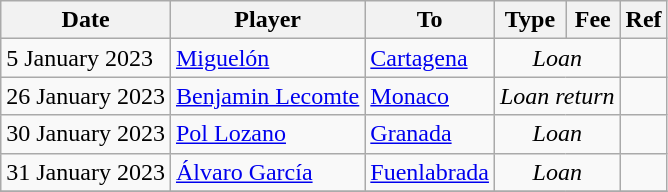<table class="wikitable">
<tr>
<th>Date</th>
<th>Player</th>
<th>To</th>
<th>Type</th>
<th>Fee</th>
<th>Ref</th>
</tr>
<tr>
<td>5 January 2023</td>
<td> <a href='#'>Miguelón</a></td>
<td><a href='#'>Cartagena</a></td>
<td colspan=2 align=center><em>Loan</em></td>
<td align=center></td>
</tr>
<tr>
<td>26 January 2023</td>
<td> <a href='#'>Benjamin Lecomte</a></td>
<td> <a href='#'>Monaco</a></td>
<td colspan=2 align=center><em>Loan return</em></td>
<td align=center></td>
</tr>
<tr>
<td>30 January 2023</td>
<td> <a href='#'>Pol Lozano</a></td>
<td><a href='#'>Granada</a></td>
<td colspan=2 align=center><em>Loan</em></td>
<td align=center></td>
</tr>
<tr>
<td>31 January 2023</td>
<td> <a href='#'>Álvaro García</a></td>
<td><a href='#'>Fuenlabrada</a></td>
<td colspan=2 align=center><em>Loan</em></td>
<td align=center></td>
</tr>
<tr>
</tr>
</table>
